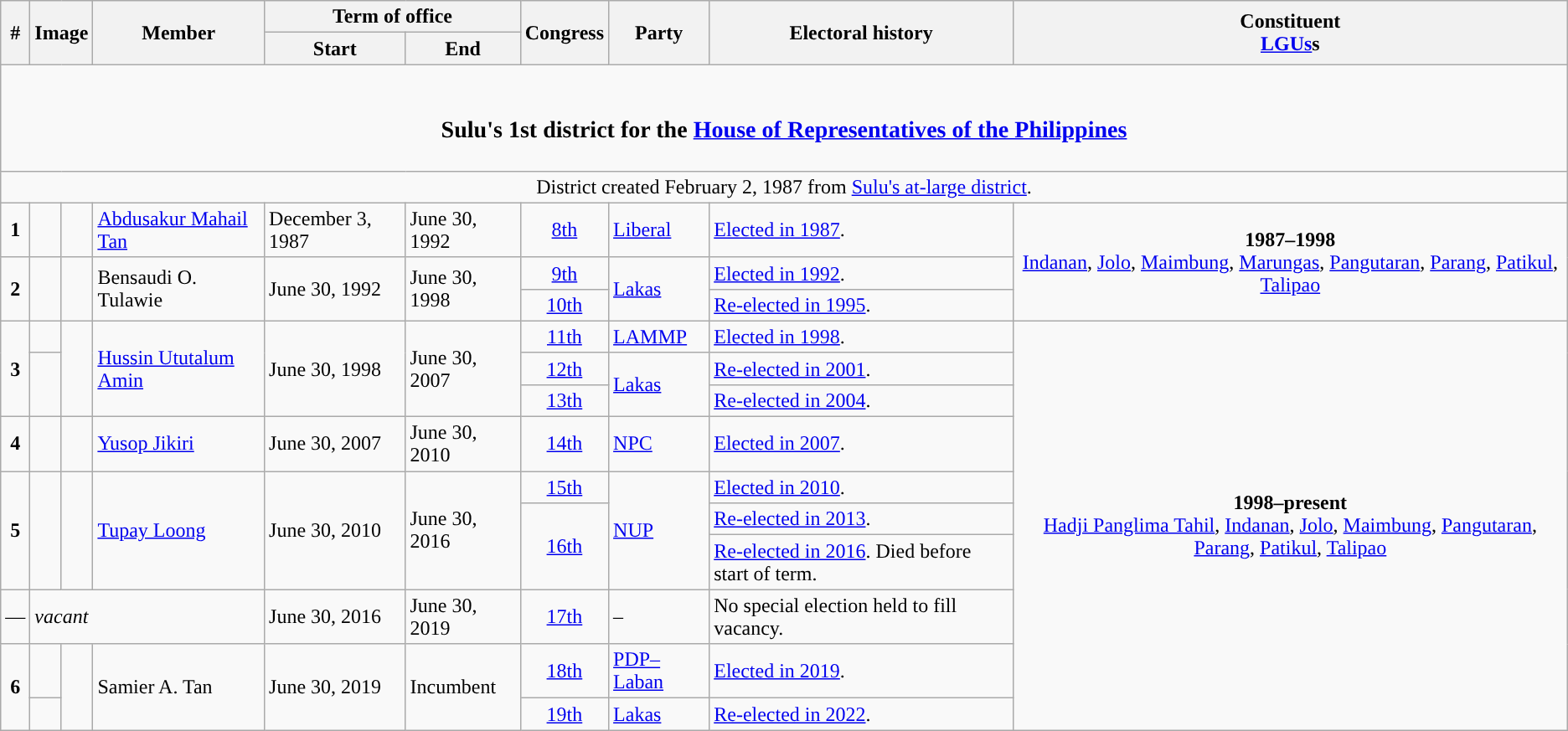<table class=wikitable>
<tr>
<th rowspan="2">#</th>
<th rowspan="2" colspan=2>Image</th>
<th rowspan="2">Member</th>
<th colspan=2>Term of office</th>
<th rowspan="2">Congress</th>
<th rowspan="2">Party</th>
<th rowspan="2">Electoral history</th>
<th rowspan="2">Constituent<br><a href='#'>LGUs</a>s</th>
</tr>
<tr>
<th>Start</th>
<th>End</th>
</tr>
<tr>
<td colspan="10" style="text-align:center;"><br><h3>Sulu's 1st district for the <a href='#'>House of Representatives of the Philippines</a></h3></td>
</tr>
<tr>
<td colspan="10" style="text-align:center;">District created February 2, 1987 from <a href='#'>Sulu's at-large district</a>.</td>
</tr>
<tr>
<td style="text-align:center;"><strong>1</strong></td>
<td style="color:inherit;background:"></td>
<td></td>
<td><a href='#'>Abdusakur Mahail Tan</a></td>
<td>December 3, 1987</td>
<td>June 30, 1992</td>
<td style="text-align:center;"><a href='#'>8th</a></td>
<td><a href='#'>Liberal</a></td>
<td><a href='#'>Elected in 1987</a>.</td>
<td rowspan="3" style="text-align:center;"><strong>1987–1998</strong><br><a href='#'>Indanan</a>, <a href='#'>Jolo</a>, <a href='#'>Maimbung</a>, <a href='#'>Marungas</a>, <a href='#'>Pangutaran</a>, <a href='#'>Parang</a>, <a href='#'>Patikul</a>, <a href='#'>Talipao</a></td>
</tr>
<tr>
<td rowspan="2" style="text-align:center;"><strong>2</strong></td>
<td rowspan="2" style="color:inherit;background:"></td>
<td rowspan="2"></td>
<td rowspan="2">Bensaudi O. Tulawie</td>
<td rowspan="2">June 30, 1992</td>
<td rowspan="2">June 30, 1998</td>
<td style="text-align:center;"><a href='#'>9th</a></td>
<td rowspan="2"><a href='#'>Lakas</a></td>
<td><a href='#'>Elected in 1992</a>.</td>
</tr>
<tr>
<td style="text-align:center;"><a href='#'>10th</a></td>
<td><a href='#'>Re-elected in 1995</a>.</td>
</tr>
<tr>
<td rowspan="3" style="text-align:center;"><strong>3</strong></td>
<td style="color:inherit;background:"></td>
<td rowspan="3"></td>
<td rowspan="3"><a href='#'>Hussin Ututalum Amin</a></td>
<td rowspan="3">June 30, 1998</td>
<td rowspan="3">June 30, 2007</td>
<td style="text-align:center;"><a href='#'>11th</a></td>
<td><a href='#'>LAMMP</a></td>
<td><a href='#'>Elected in 1998</a>.</td>
<td rowspan=99 style="text-align:center;"><strong>1998–present</strong><br><a href='#'>Hadji Panglima Tahil</a>, <a href='#'>Indanan</a>, <a href='#'>Jolo</a>, <a href='#'>Maimbung</a>, <a href='#'>Pangutaran</a>, <a href='#'>Parang</a>, <a href='#'>Patikul</a>, <a href='#'>Talipao</a></td>
</tr>
<tr>
<td rowspan="2" style="color:inherit;background:"></td>
<td style="text-align:center;"><a href='#'>12th</a></td>
<td rowspan="2"><a href='#'>Lakas</a></td>
<td><a href='#'>Re-elected in 2001</a>.</td>
</tr>
<tr>
<td style="text-align:center;"><a href='#'>13th</a></td>
<td><a href='#'>Re-elected in 2004</a>.</td>
</tr>
<tr>
<td style="text-align:center;"><strong>4</strong></td>
<td style="color:inherit;background:"></td>
<td></td>
<td><a href='#'>Yusop Jikiri</a></td>
<td>June 30, 2007</td>
<td>June 30, 2010</td>
<td style="text-align:center;"><a href='#'>14th</a></td>
<td><a href='#'>NPC</a></td>
<td><a href='#'>Elected in 2007</a>.</td>
</tr>
<tr>
<td rowspan="3" style="text-align:center;"><strong>5</strong></td>
<td rowspan="3" style="color:inherit;background:"></td>
<td rowspan="3"></td>
<td rowspan="3"><a href='#'>Tupay Loong</a></td>
<td rowspan="3">June 30, 2010</td>
<td rowspan="3">June 30, 2016</td>
<td style="text-align:center;"><a href='#'>15th</a></td>
<td rowspan="3"><a href='#'>NUP</a></td>
<td><a href='#'>Elected in 2010</a>.</td>
</tr>
<tr>
<td style="text-align:center;" rowspan="2"><a href='#'>16th</a></td>
<td><a href='#'>Re-elected in 2013</a>.</td>
</tr>
<tr>
<td><a href='#'>Re-elected in 2016</a>. Died before start of term.</td>
</tr>
<tr>
<td style="text-align:center;">—</td>
<td colspan="3"><em>vacant</em></td>
<td>June 30, 2016</td>
<td>June 30, 2019</td>
<td style="text-align:center;"><a href='#'>17th</a></td>
<td>–</td>
<td>No special election held to fill vacancy.</td>
</tr>
<tr>
<td rowspan="2" style="text-align:center;"><strong>6</strong></td>
<td style="color:inherit;background:"></td>
<td rowspan="2"></td>
<td rowspan="2">Samier A. Tan</td>
<td rowspan="2">June 30, 2019</td>
<td rowspan="2">Incumbent</td>
<td style="text-align:center;"><a href='#'>18th</a></td>
<td><a href='#'>PDP–Laban</a></td>
<td><a href='#'>Elected in 2019</a>.</td>
</tr>
<tr>
<td style="color:inherit;background:"></td>
<td style="text-align:center;"><a href='#'>19th</a></td>
<td><a href='#'>Lakas</a></td>
<td><a href='#'>Re-elected in 2022</a>.</td>
</tr>
</table>
